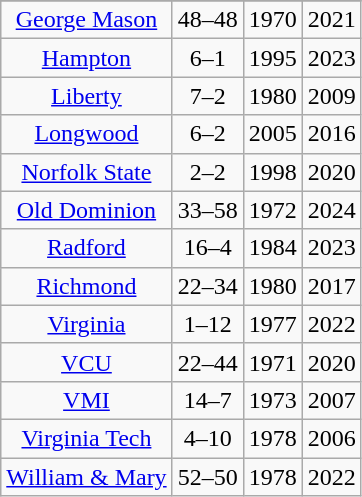<table class="wikitable">
<tr>
</tr>
<tr align="center">
<td><a href='#'>George Mason</a></td>
<td>48–48</td>
<td>1970</td>
<td>2021</td>
</tr>
<tr align="center">
<td><a href='#'>Hampton</a></td>
<td>6–1</td>
<td>1995</td>
<td>2023</td>
</tr>
<tr align="center">
<td><a href='#'>Liberty</a></td>
<td>7–2</td>
<td>1980</td>
<td>2009</td>
</tr>
<tr align="center">
<td><a href='#'>Longwood</a></td>
<td>6–2</td>
<td>2005</td>
<td>2016</td>
</tr>
<tr align="center">
<td><a href='#'>Norfolk State</a></td>
<td>2–2</td>
<td>1998</td>
<td>2020</td>
</tr>
<tr align="center">
<td><a href='#'>Old Dominion</a></td>
<td>33–58</td>
<td>1972</td>
<td>2024</td>
</tr>
<tr align="center">
<td><a href='#'>Radford</a></td>
<td>16–4</td>
<td>1984</td>
<td>2023</td>
</tr>
<tr align="center">
<td><a href='#'>Richmond</a></td>
<td>22–34</td>
<td>1980</td>
<td>2017</td>
</tr>
<tr align="center">
<td><a href='#'>Virginia</a></td>
<td>1–12</td>
<td>1977</td>
<td>2022</td>
</tr>
<tr align="center">
<td><a href='#'>VCU</a></td>
<td>22–44</td>
<td>1971</td>
<td>2020</td>
</tr>
<tr align="center">
<td><a href='#'>VMI</a></td>
<td>14–7</td>
<td>1973</td>
<td>2007</td>
</tr>
<tr align="center">
<td><a href='#'>Virginia Tech</a></td>
<td>4–10</td>
<td>1978</td>
<td>2006</td>
</tr>
<tr align="center">
<td><a href='#'>William & Mary</a></td>
<td>52–50</td>
<td>1978</td>
<td>2022</td>
</tr>
</table>
